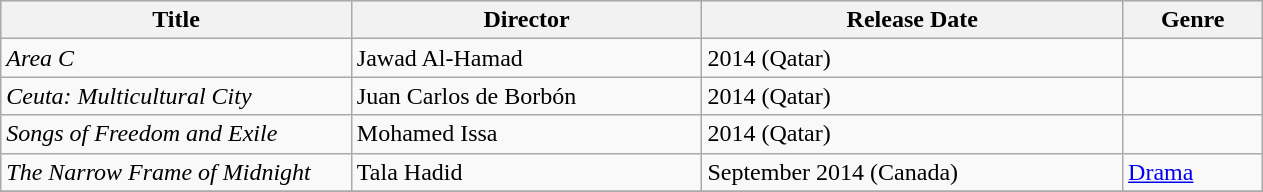<table class="wikitable">
<tr style="background:#b0e0e6; text-align:center;">
<th style="width:25%;">Title</th>
<th style="width:25%;">Director</th>
<th style="width:30%;">Release Date</th>
<th style="width:10%;">Genre</th>
</tr>
<tr>
<td><em>Area C</em></td>
<td>Jawad Al-Hamad</td>
<td>2014 (Qatar)</td>
<td></td>
</tr>
<tr>
<td><em>Ceuta: Multicultural City</em></td>
<td>Juan Carlos de Borbón</td>
<td>2014 (Qatar)</td>
<td></td>
</tr>
<tr>
<td><em>Songs of Freedom and Exile</em></td>
<td>Mohamed Issa</td>
<td>2014 (Qatar)</td>
<td></td>
</tr>
<tr>
<td><em>The Narrow Frame of Midnight</em></td>
<td>Tala Hadid</td>
<td>September 2014 (Canada)</td>
<td><a href='#'>Drama</a></td>
</tr>
<tr>
</tr>
</table>
